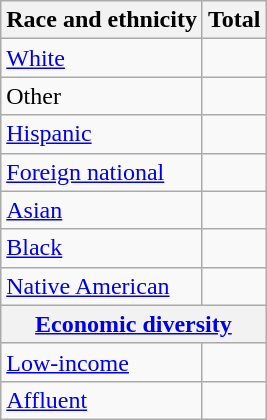<table class="wikitable floatright sortable collapsible"; text-align:right; font-size:80%;">
<tr>
<th>Race and ethnicity</th>
<th colspan="2" data-sort-type=number>Total</th>
</tr>
<tr>
<td><a href='#'>White</a></td>
<td align=right></td>
</tr>
<tr>
<td>Other</td>
<td align=right></td>
</tr>
<tr>
<td><a href='#'>Hispanic</a></td>
<td align=right></td>
</tr>
<tr>
<td><a href='#'>Foreign national</a></td>
<td align=right></td>
</tr>
<tr>
<td><a href='#'>Asian</a></td>
<td align=right></td>
</tr>
<tr>
<td><a href='#'>Black</a></td>
<td align=right></td>
</tr>
<tr>
<td><a href='#'>Native American</a></td>
<td align=right></td>
</tr>
<tr>
<th colspan="4" data-sort-type=number><a href='#'>Economic diversity</a></th>
</tr>
<tr>
<td><a href='#'>Low-income</a></td>
<td align=right></td>
</tr>
<tr>
<td><a href='#'>Affluent</a></td>
<td align=right></td>
</tr>
</table>
